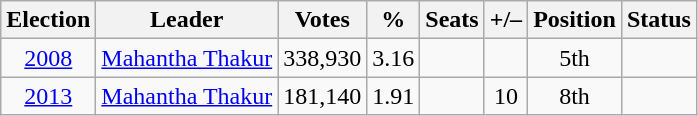<table class=wikitable style=text-align:center>
<tr>
<th>Election</th>
<th>Leader</th>
<th>Votes</th>
<th>%</th>
<th>Seats</th>
<th>+/–</th>
<th>Position</th>
<th>Status</th>
</tr>
<tr>
<td><a href='#'>2008</a></td>
<td><a href='#'>Mahantha Thakur</a></td>
<td>338,930</td>
<td>3.16</td>
<td></td>
<td></td>
<td>5th</td>
<td></td>
</tr>
<tr>
<td><a href='#'>2013</a></td>
<td><a href='#'>Mahantha Thakur</a></td>
<td>181,140</td>
<td>1.91</td>
<td></td>
<td> 10</td>
<td> 8th</td>
<td></td>
</tr>
</table>
